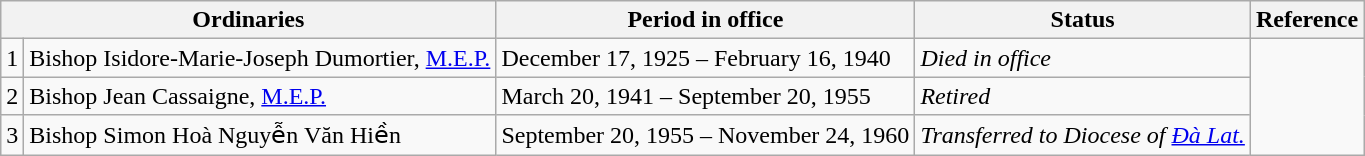<table class="wikitable">
<tr>
<th colspan="2">Ordinaries</th>
<th>Period in office</th>
<th>Status</th>
<th>Reference</th>
</tr>
<tr>
<td>1</td>
<td>Bishop Isidore-Marie-Joseph Dumortier, <a href='#'>M.E.P.</a></td>
<td>December 17, 1925 – February 16, 1940</td>
<td><em>Died in office</em></td>
<td rowspan=3></td>
</tr>
<tr>
<td>2</td>
<td>Bishop Jean Cassaigne, <a href='#'>M.E.P.</a></td>
<td>March 20, 1941 – September 20, 1955</td>
<td><em>Retired</em></td>
</tr>
<tr>
<td>3</td>
<td>Bishop Simon Hoà Nguyễn Văn Hiền</td>
<td>September 20, 1955 – November 24, 1960</td>
<td><em>Transferred to Diocese of <a href='#'>Đà Lat.</a></em></td>
</tr>
</table>
